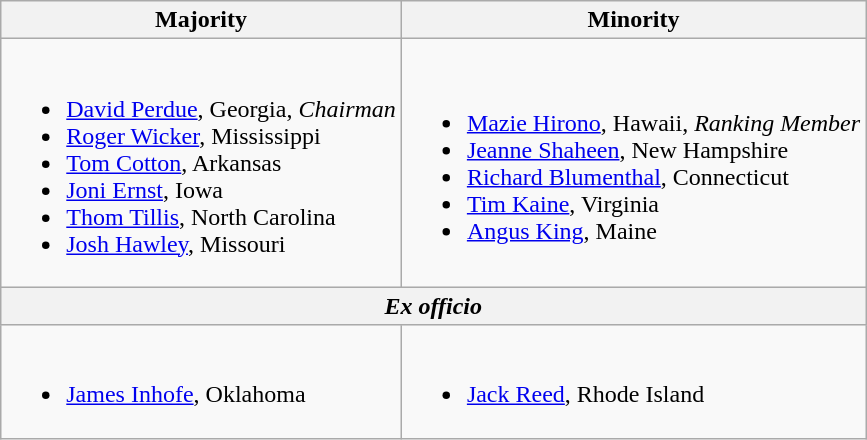<table class=wikitable>
<tr>
<th>Majority</th>
<th>Minority</th>
</tr>
<tr>
<td><br><ul><li><a href='#'>David Perdue</a>, Georgia, <em>Chairman</em></li><li><a href='#'>Roger Wicker</a>, Mississippi</li><li><a href='#'>Tom Cotton</a>, Arkansas</li><li><a href='#'>Joni Ernst</a>, Iowa</li><li><a href='#'>Thom Tillis</a>, North Carolina</li><li><a href='#'>Josh Hawley</a>, Missouri</li></ul></td>
<td><br><ul><li><a href='#'>Mazie Hirono</a>, Hawaii, <em>Ranking Member</em></li><li><a href='#'>Jeanne Shaheen</a>, New Hampshire</li><li><a href='#'>Richard Blumenthal</a>, Connecticut</li><li><a href='#'>Tim Kaine</a>, Virginia</li><li><span><a href='#'>Angus King</a>, Maine</span></li></ul></td>
</tr>
<tr>
<th colspan=2><em>Ex officio</em></th>
</tr>
<tr>
<td><br><ul><li><a href='#'>James Inhofe</a>, Oklahoma</li></ul></td>
<td><br><ul><li><a href='#'>Jack Reed</a>, Rhode Island</li></ul></td>
</tr>
</table>
